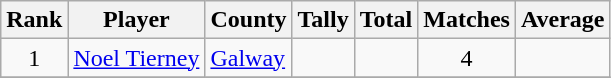<table class="wikitable">
<tr>
<th>Rank</th>
<th>Player</th>
<th>County</th>
<th>Tally</th>
<th>Total</th>
<th>Matches</th>
<th>Average</th>
</tr>
<tr>
<td rowspan=1 align=center>1</td>
<td><a href='#'>Noel Tierney</a></td>
<td><a href='#'>Galway</a></td>
<td align=center></td>
<td align=center></td>
<td align=center>4</td>
<td align=center></td>
</tr>
<tr>
</tr>
</table>
